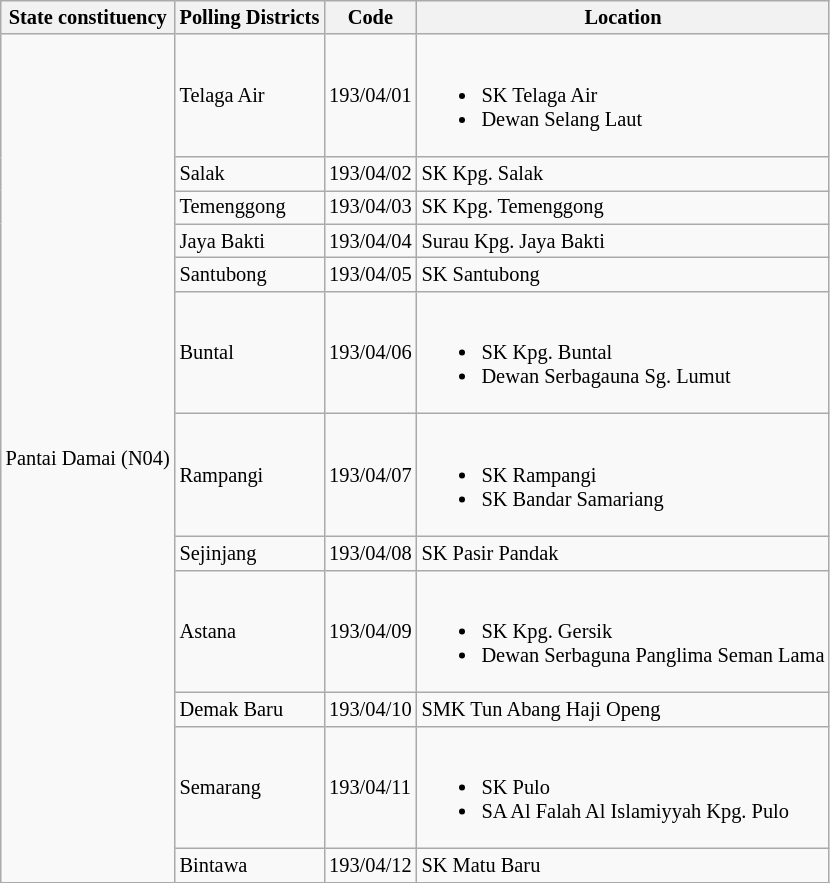<table class="wikitable sortable mw-collapsible" style="white-space:nowrap;font-size:85%">
<tr>
<th>State constituency</th>
<th>Polling Districts</th>
<th>Code</th>
<th>Location</th>
</tr>
<tr>
<td rowspan="12">Pantai Damai (N04)</td>
<td>Telaga Air</td>
<td>193/04/01</td>
<td><br><ul><li>SK Telaga Air</li><li>Dewan Selang Laut</li></ul></td>
</tr>
<tr>
<td>Salak</td>
<td>193/04/02</td>
<td>SK Kpg. Salak</td>
</tr>
<tr>
<td>Temenggong</td>
<td>193/04/03</td>
<td>SK Kpg. Temenggong</td>
</tr>
<tr>
<td>Jaya Bakti</td>
<td>193/04/04</td>
<td>Surau Kpg. Jaya Bakti</td>
</tr>
<tr>
<td>Santubong</td>
<td>193/04/05</td>
<td>SK Santubong</td>
</tr>
<tr>
<td>Buntal</td>
<td>193/04/06</td>
<td><br><ul><li>SK Kpg. Buntal</li><li>Dewan Serbagauna Sg. Lumut</li></ul></td>
</tr>
<tr>
<td>Rampangi</td>
<td>193/04/07</td>
<td><br><ul><li>SK Rampangi</li><li>SK  Bandar Samariang</li></ul></td>
</tr>
<tr>
<td>Sejinjang</td>
<td>193/04/08</td>
<td>SK Pasir Pandak</td>
</tr>
<tr>
<td>Astana</td>
<td>193/04/09</td>
<td><br><ul><li>SK Kpg. Gersik</li><li>Dewan Serbaguna Panglima Seman Lama</li></ul></td>
</tr>
<tr>
<td>Demak Baru</td>
<td>193/04/10</td>
<td>SMK Tun Abang Haji Openg</td>
</tr>
<tr>
<td>Semarang</td>
<td>193/04/11</td>
<td><br><ul><li>SK Pulo</li><li>SA Al Falah Al Islamiyyah Kpg. Pulo</li></ul></td>
</tr>
<tr>
<td>Bintawa</td>
<td>193/04/12</td>
<td>SK Matu Baru</td>
</tr>
<tr>
</tr>
</table>
